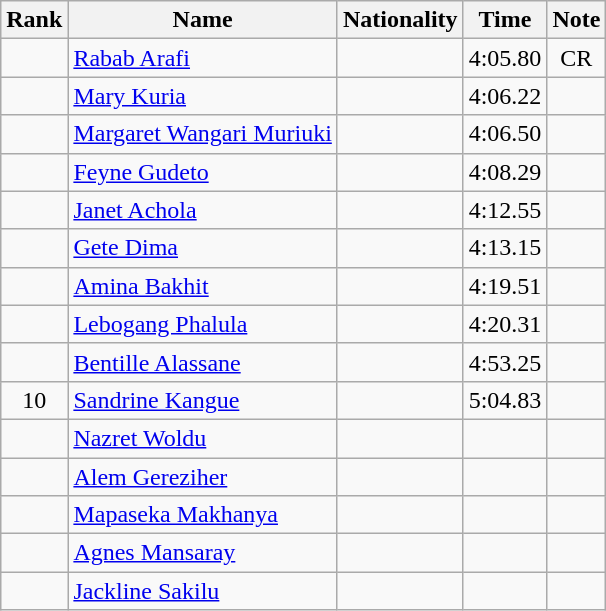<table class="wikitable sortable" style="text-align:center">
<tr>
<th>Rank</th>
<th>Name</th>
<th>Nationality</th>
<th>Time</th>
<th>Note</th>
</tr>
<tr>
<td></td>
<td align="left"><a href='#'>Rabab Arafi</a></td>
<td align=left></td>
<td>4:05.80</td>
<td>CR</td>
</tr>
<tr>
<td></td>
<td align="left"><a href='#'>Mary Kuria</a></td>
<td align=left></td>
<td>4:06.22</td>
<td></td>
</tr>
<tr>
<td></td>
<td align="left"><a href='#'>Margaret Wangari Muriuki</a></td>
<td align=left></td>
<td>4:06.50</td>
<td></td>
</tr>
<tr>
<td></td>
<td align="left"><a href='#'>Feyne Gudeto</a></td>
<td align=left></td>
<td>4:08.29</td>
<td></td>
</tr>
<tr>
<td></td>
<td align="left"><a href='#'>Janet Achola</a></td>
<td align=left></td>
<td>4:12.55</td>
<td></td>
</tr>
<tr>
<td></td>
<td align="left"><a href='#'>Gete Dima</a></td>
<td align=left></td>
<td>4:13.15</td>
<td></td>
</tr>
<tr>
<td></td>
<td align="left"><a href='#'>Amina Bakhit</a></td>
<td align=left></td>
<td>4:19.51</td>
<td></td>
</tr>
<tr>
<td></td>
<td align="left"><a href='#'>Lebogang Phalula</a></td>
<td align=left></td>
<td>4:20.31</td>
<td></td>
</tr>
<tr>
<td></td>
<td align="left"><a href='#'>Bentille Alassane</a></td>
<td align=left></td>
<td>4:53.25</td>
<td></td>
</tr>
<tr>
<td>10</td>
<td align="left"><a href='#'>Sandrine Kangue</a></td>
<td align=left></td>
<td>5:04.83</td>
<td></td>
</tr>
<tr>
<td></td>
<td align="left"><a href='#'>Nazret Woldu</a></td>
<td align=left></td>
<td></td>
<td></td>
</tr>
<tr>
<td></td>
<td align="left"><a href='#'>Alem Gereziher</a></td>
<td align=left></td>
<td></td>
<td></td>
</tr>
<tr>
<td></td>
<td align="left"><a href='#'>Mapaseka Makhanya</a></td>
<td align=left></td>
<td></td>
<td></td>
</tr>
<tr>
<td></td>
<td align="left"><a href='#'>Agnes Mansaray</a></td>
<td align=left></td>
<td></td>
<td></td>
</tr>
<tr>
<td></td>
<td align="left"><a href='#'>Jackline Sakilu</a></td>
<td align=left></td>
<td></td>
<td></td>
</tr>
</table>
